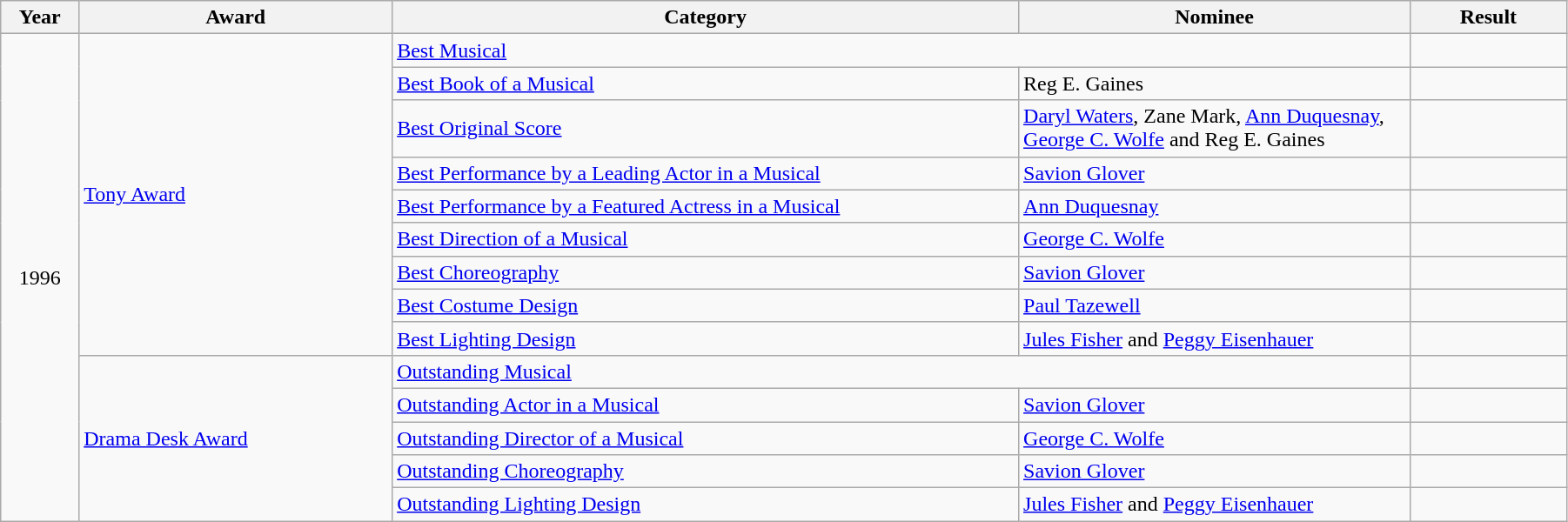<table class="wikitable" width="95%">
<tr>
<th width="5%">Year</th>
<th width="20%">Award</th>
<th width="40%">Category</th>
<th width="25%">Nominee</th>
<th width="10%">Result</th>
</tr>
<tr>
<td rowspan="14" align="center">1996</td>
<td rowspan="9"><a href='#'>Tony Award</a></td>
<td colspan="2"><a href='#'>Best Musical</a></td>
<td></td>
</tr>
<tr>
<td><a href='#'>Best Book of a Musical</a></td>
<td>Reg E. Gaines</td>
<td></td>
</tr>
<tr>
<td><a href='#'>Best Original Score</a></td>
<td><a href='#'>Daryl Waters</a>, Zane Mark, <a href='#'>Ann Duquesnay</a>, <a href='#'>George C. Wolfe</a> and Reg E. Gaines</td>
<td></td>
</tr>
<tr>
<td><a href='#'>Best Performance by a Leading Actor in a Musical</a></td>
<td><a href='#'>Savion Glover</a></td>
<td></td>
</tr>
<tr>
<td><a href='#'>Best Performance by a Featured Actress in a Musical</a></td>
<td><a href='#'>Ann Duquesnay</a></td>
<td></td>
</tr>
<tr>
<td><a href='#'>Best Direction of a Musical</a></td>
<td><a href='#'>George C. Wolfe</a></td>
<td></td>
</tr>
<tr>
<td><a href='#'>Best Choreography</a></td>
<td><a href='#'>Savion Glover</a></td>
<td></td>
</tr>
<tr>
<td><a href='#'>Best Costume Design</a></td>
<td><a href='#'>Paul Tazewell</a></td>
<td></td>
</tr>
<tr>
<td><a href='#'>Best Lighting Design</a></td>
<td><a href='#'>Jules Fisher</a> and <a href='#'>Peggy Eisenhauer</a></td>
<td></td>
</tr>
<tr>
<td rowspan="5"><a href='#'>Drama Desk Award</a></td>
<td colspan="2"><a href='#'>Outstanding Musical</a></td>
<td></td>
</tr>
<tr>
<td><a href='#'>Outstanding Actor in a Musical</a></td>
<td><a href='#'>Savion Glover</a></td>
<td></td>
</tr>
<tr>
<td><a href='#'>Outstanding Director of a Musical</a></td>
<td><a href='#'>George C. Wolfe</a></td>
<td></td>
</tr>
<tr>
<td><a href='#'>Outstanding Choreography</a></td>
<td><a href='#'>Savion Glover</a></td>
<td></td>
</tr>
<tr>
<td><a href='#'>Outstanding Lighting Design</a></td>
<td><a href='#'>Jules Fisher</a> and <a href='#'>Peggy Eisenhauer</a></td>
<td></td>
</tr>
</table>
